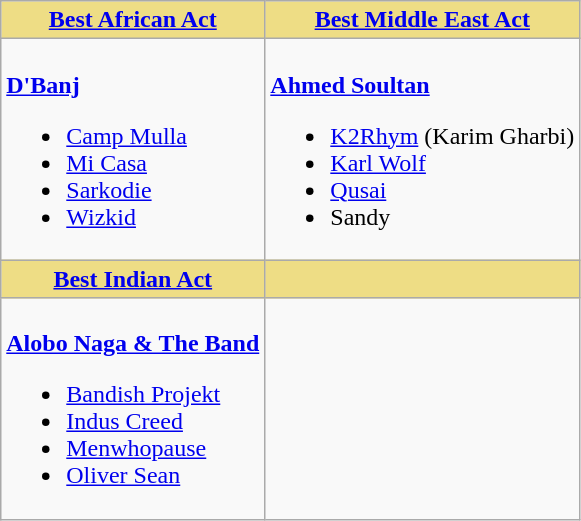<table class=wikitable style="width=100%">
<tr>
<th style="background:#EEDD85; width=50%"><a href='#'>Best African Act</a></th>
<th style="background:#EEDD85; width=50%"><a href='#'>Best Middle East Act</a></th>
</tr>
<tr>
<td valign="top"><br><strong><a href='#'>D'Banj</a></strong><ul><li><a href='#'>Camp Mulla</a></li><li><a href='#'>Mi Casa</a></li><li><a href='#'>Sarkodie</a></li><li><a href='#'>Wizkid</a></li></ul></td>
<td valign="top"><br><strong><a href='#'>Ahmed Soultan</a></strong><ul><li><a href='#'>K2Rhym</a> (Karim Gharbi)</li><li><a href='#'>Karl Wolf</a></li><li><a href='#'>Qusai</a></li><li>Sandy</li></ul></td>
</tr>
<tr>
<th style="background:#EEDD85; width=50%"><a href='#'>Best Indian Act</a></th>
<th style="background:#EEDD85; width=50%"></th>
</tr>
<tr>
<td valign="top"><br><strong><a href='#'>Alobo Naga & The Band</a></strong><ul><li><a href='#'>Bandish Projekt</a></li><li><a href='#'>Indus Creed</a></li><li><a href='#'>Menwhopause</a></li><li><a href='#'>Oliver Sean</a></li></ul></td>
<td valign="top"></td>
</tr>
</table>
